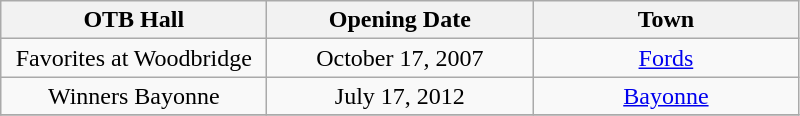<table class="wikitable sortable" style="text-align:center">
<tr>
<th width=170>OTB Hall</th>
<th width=170>Opening Date</th>
<th width=170>Town</th>
</tr>
<tr>
<td>Favorites at Woodbridge</td>
<td>October 17, 2007</td>
<td><a href='#'>Fords</a></td>
</tr>
<tr>
<td>Winners Bayonne</td>
<td>July 17, 2012</td>
<td><a href='#'>Bayonne</a></td>
</tr>
<tr>
</tr>
</table>
